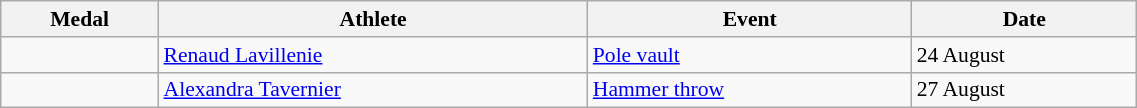<table class="wikitable" style="font-size:90%" width=60%>
<tr>
<th>Medal</th>
<th>Athlete</th>
<th>Event</th>
<th>Date</th>
</tr>
<tr>
<td></td>
<td><a href='#'>Renaud Lavillenie</a></td>
<td><a href='#'>Pole vault</a></td>
<td>24 August</td>
</tr>
<tr>
<td></td>
<td><a href='#'>Alexandra Tavernier</a></td>
<td><a href='#'>Hammer throw</a></td>
<td>27 August</td>
</tr>
</table>
